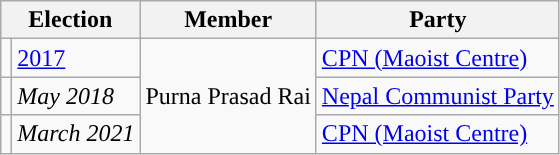<table class="wikitable">
<tr>
<th colspan="2">Election</th>
<th>Member</th>
<th>Party</th>
</tr>
<tr>
<td style="background-color:"></td>
<td><a href='#'>2017</a></td>
<td rowspan="3">Purna Prasad Rai</td>
<td><a href='#'>CPN (Maoist Centre)</a></td>
</tr>
<tr>
<td style="background-color:"></td>
<td><em>May 2018</em></td>
<td><a href='#'>Nepal Communist Party</a></td>
</tr>
<tr>
<td style="background-color:"></td>
<td><em>March 2021</em></td>
<td><a href='#'>CPN (Maoist Centre)</a></td>
</tr>
</table>
